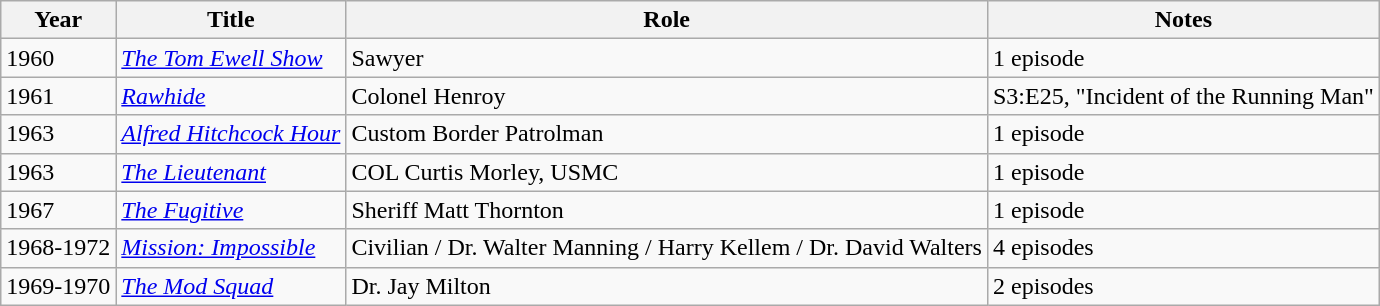<table class="wikitable sortable">
<tr>
<th>Year</th>
<th>Title</th>
<th>Role</th>
<th class="unsortable">Notes</th>
</tr>
<tr>
<td>1960</td>
<td><em><a href='#'>The Tom Ewell Show</a></em></td>
<td>Sawyer</td>
<td>1 episode</td>
</tr>
<tr>
<td>1961</td>
<td><em><a href='#'>Rawhide</a></em></td>
<td>Colonel Henroy</td>
<td>S3:E25, "Incident of the Running Man"</td>
</tr>
<tr>
<td>1963</td>
<td><em><a href='#'>Alfred Hitchcock Hour</a></em></td>
<td>Custom Border Patrolman</td>
<td>1 episode</td>
</tr>
<tr>
<td>1963</td>
<td><em><a href='#'>The Lieutenant</a></em></td>
<td>COL Curtis Morley, USMC</td>
<td>1 episode</td>
</tr>
<tr>
<td>1967</td>
<td><em><a href='#'>The Fugitive</a></em></td>
<td>Sheriff Matt Thornton</td>
<td>1 episode</td>
</tr>
<tr>
<td>1968-1972</td>
<td><em><a href='#'>Mission: Impossible</a></em></td>
<td>Civilian / Dr. Walter Manning / Harry Kellem / Dr. David Walters</td>
<td>4 episodes</td>
</tr>
<tr>
<td>1969-1970</td>
<td><em><a href='#'>The Mod Squad</a></em></td>
<td>Dr. Jay Milton</td>
<td>2 episodes</td>
</tr>
</table>
